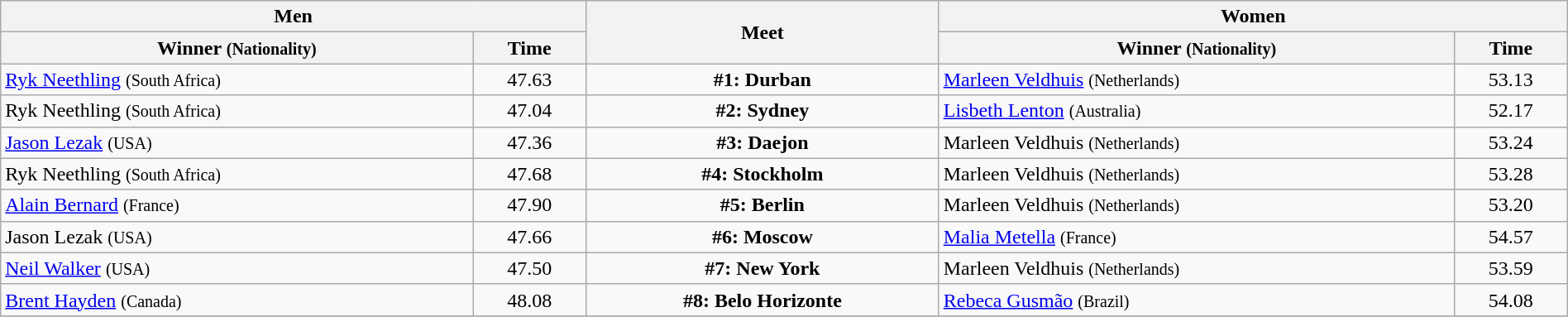<table class=wikitable width=100%>
<tr>
<th colspan="2">Men</th>
<th rowspan="2">Meet</th>
<th colspan="2">Women</th>
</tr>
<tr>
<th>Winner <small>(Nationality)</small></th>
<th>Time</th>
<th>Winner <small>(Nationality)</small></th>
<th>Time</th>
</tr>
<tr>
<td> <a href='#'>Ryk Neethling</a> <small>(South Africa)</small></td>
<td align=center>47.63</td>
<td align=center><strong>#1: Durban</strong></td>
<td> <a href='#'>Marleen Veldhuis</a> <small>(Netherlands)</small></td>
<td align=center>53.13</td>
</tr>
<tr>
<td> Ryk Neethling <small>(South Africa)</small></td>
<td align=center>47.04</td>
<td align=center><strong>#2: Sydney</strong></td>
<td> <a href='#'>Lisbeth Lenton</a> <small>(Australia)</small></td>
<td align=center>52.17</td>
</tr>
<tr>
<td> <a href='#'>Jason Lezak</a> <small>(USA)</small></td>
<td align=center>47.36</td>
<td align=center><strong>#3: Daejon</strong></td>
<td> Marleen Veldhuis <small>(Netherlands)</small></td>
<td align=center>53.24</td>
</tr>
<tr>
<td> Ryk Neethling <small>(South Africa)</small></td>
<td align=center>47.68</td>
<td align=center><strong>#4: Stockholm</strong></td>
<td> Marleen Veldhuis <small>(Netherlands)</small></td>
<td align=center>53.28</td>
</tr>
<tr>
<td> <a href='#'>Alain Bernard</a> <small>(France)</small></td>
<td align=center>47.90</td>
<td align=center><strong>#5: Berlin</strong></td>
<td> Marleen Veldhuis <small>(Netherlands)</small></td>
<td align=center>53.20</td>
</tr>
<tr>
<td> Jason Lezak <small>(USA)</small></td>
<td align=center>47.66</td>
<td align=center><strong>#6: Moscow</strong></td>
<td> <a href='#'>Malia Metella</a> <small>(France)</small></td>
<td align=center>54.57</td>
</tr>
<tr>
<td> <a href='#'>Neil Walker</a> <small>(USA)</small></td>
<td align=center>47.50</td>
<td align=center><strong>#7: New York</strong></td>
<td> Marleen Veldhuis <small>(Netherlands)</small></td>
<td align=center>53.59</td>
</tr>
<tr>
<td> <a href='#'>Brent Hayden</a> <small>(Canada)</small></td>
<td align=center>48.08</td>
<td align=center><strong>#8: Belo Horizonte</strong></td>
<td> <a href='#'>Rebeca Gusmão</a> <small>(Brazil)</small></td>
<td align=center>54.08</td>
</tr>
<tr>
</tr>
</table>
